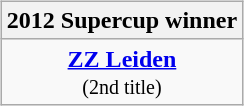<table style="width:100%;">
<tr>
<td valign=top align=right width=33%></td>
<td style="vertical-align:top; align:center; width:33%;"><br><table style="width:100%;">
<tr>
<td style="width=50%;"></td>
<td></td>
<td style="width=50%;"></td>
</tr>
</table>
<br><table class=wikitable style="text-align:center; margin:auto">
<tr>
<th>2012 Supercup winner</th>
</tr>
<tr>
<td><strong><a href='#'>ZZ Leiden</a></strong><br><small>(2nd title)</small></td>
</tr>
</table>
</td>
<td style="vertical-align:top; align:left; width:33%;"></td>
</tr>
</table>
